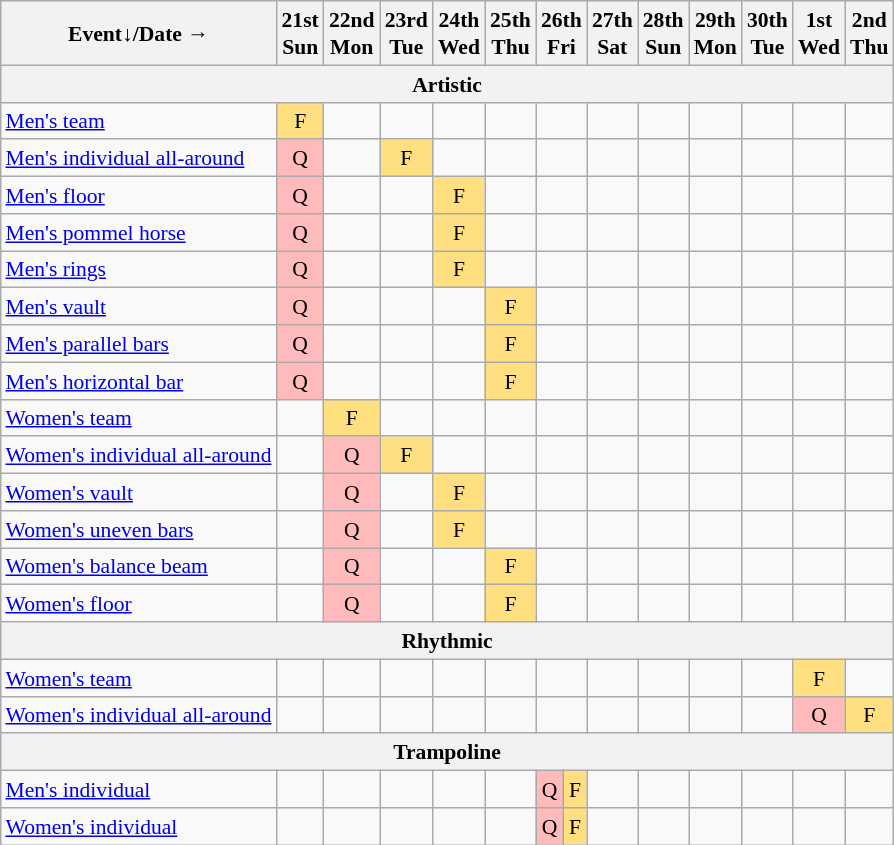<table class="wikitable" style="margin:0.5em auto; font-size:90%; line-height:1.25em; text-align:center;">
<tr>
<th>Event↓/Date →</th>
<th>21st<br>Sun</th>
<th>22nd<br>Mon</th>
<th>23rd<br>Tue</th>
<th>24th<br>Wed</th>
<th>25th<br>Thu</th>
<th colspan=2>26th<br>Fri</th>
<th>27th<br>Sat</th>
<th>28th<br>Sun</th>
<th>29th<br>Mon</th>
<th>30th<br>Tue</th>
<th>1st<br>Wed</th>
<th>2nd<br>Thu</th>
</tr>
<tr>
<th colspan=14>Artistic</th>
</tr>
<tr>
<td align="left"><a href='#'>Men's team</a></td>
<td bgcolor="#FFDF80">F</td>
<td></td>
<td></td>
<td></td>
<td></td>
<td colspan=2></td>
<td></td>
<td></td>
<td></td>
<td></td>
<td></td>
<td></td>
</tr>
<tr>
<td align="left"><a href='#'>Men's individual all-around</a></td>
<td bgcolor="#FFBBBB">Q</td>
<td></td>
<td bgcolor="#FFDF80">F</td>
<td></td>
<td></td>
<td colspan=2></td>
<td></td>
<td></td>
<td></td>
<td></td>
<td></td>
<td></td>
</tr>
<tr>
<td align="left"><a href='#'>Men's floor</a></td>
<td bgcolor="#FFBBBB">Q</td>
<td></td>
<td></td>
<td bgcolor="#FFDF80">F</td>
<td></td>
<td colspan=2></td>
<td></td>
<td></td>
<td></td>
<td></td>
<td></td>
<td></td>
</tr>
<tr>
<td align="left"><a href='#'>Men's pommel horse</a></td>
<td bgcolor="#FFBBBB">Q</td>
<td></td>
<td></td>
<td bgcolor="#FFDF80">F</td>
<td></td>
<td colspan=2></td>
<td></td>
<td></td>
<td></td>
<td></td>
<td></td>
<td></td>
</tr>
<tr>
<td align="left"><a href='#'>Men's rings</a></td>
<td bgcolor="#FFBBBB">Q</td>
<td></td>
<td></td>
<td bgcolor="#FFDF80">F</td>
<td></td>
<td colspan=2></td>
<td></td>
<td></td>
<td></td>
<td></td>
<td></td>
<td></td>
</tr>
<tr>
<td align="left"><a href='#'>Men's vault</a></td>
<td bgcolor="#FFBBBB">Q</td>
<td></td>
<td></td>
<td></td>
<td bgcolor="#FFDF80">F</td>
<td colspan=2></td>
<td></td>
<td></td>
<td></td>
<td></td>
<td></td>
<td></td>
</tr>
<tr>
<td align="left"><a href='#'>Men's parallel bars</a></td>
<td bgcolor="#FFBBBB">Q</td>
<td></td>
<td></td>
<td></td>
<td bgcolor="#FFDF80">F</td>
<td colspan=2></td>
<td></td>
<td></td>
<td></td>
<td></td>
<td></td>
<td></td>
</tr>
<tr>
<td align="left"><a href='#'>Men's horizontal bar</a></td>
<td bgcolor="#FFBBBB">Q</td>
<td></td>
<td></td>
<td></td>
<td bgcolor="#FFDF80">F</td>
<td colspan=2></td>
<td></td>
<td></td>
<td></td>
<td></td>
<td></td>
<td></td>
</tr>
<tr>
<td align="left"><a href='#'>Women's team</a></td>
<td></td>
<td bgcolor="#FFDF80">F</td>
<td></td>
<td></td>
<td></td>
<td colspan=2></td>
<td></td>
<td></td>
<td></td>
<td></td>
<td></td>
<td></td>
</tr>
<tr>
<td align="left"><a href='#'>Women's individual all-around</a></td>
<td></td>
<td bgcolor="#FFBBBB">Q</td>
<td bgcolor="#FFDF80">F</td>
<td></td>
<td></td>
<td colspan=2></td>
<td></td>
<td></td>
<td></td>
<td></td>
<td></td>
<td></td>
</tr>
<tr>
<td align="left"><a href='#'>Women's vault</a></td>
<td></td>
<td bgcolor="#FFBBBB">Q</td>
<td></td>
<td bgcolor="#FFDF80">F</td>
<td></td>
<td colspan=2></td>
<td></td>
<td></td>
<td></td>
<td></td>
<td></td>
<td></td>
</tr>
<tr>
<td align="left"><a href='#'>Women's uneven bars</a></td>
<td></td>
<td bgcolor="#FFBBBB">Q</td>
<td></td>
<td bgcolor="#FFDF80">F</td>
<td></td>
<td colspan=2></td>
<td></td>
<td></td>
<td></td>
<td></td>
<td></td>
<td></td>
</tr>
<tr>
<td align="left"><a href='#'>Women's balance beam</a></td>
<td></td>
<td bgcolor="#FFBBBB">Q</td>
<td></td>
<td></td>
<td bgcolor="#FFDF80">F</td>
<td colspan=2></td>
<td></td>
<td></td>
<td></td>
<td></td>
<td></td>
<td></td>
</tr>
<tr>
<td align="left"><a href='#'>Women's floor</a></td>
<td></td>
<td bgcolor="#FFBBBB">Q</td>
<td></td>
<td></td>
<td bgcolor="#FFDF80">F</td>
<td colspan=2></td>
<td></td>
<td></td>
<td></td>
<td></td>
<td></td>
<td></td>
</tr>
<tr>
<th colspan=14>Rhythmic</th>
</tr>
<tr>
<td align="left"><a href='#'>Women's team</a></td>
<td></td>
<td></td>
<td></td>
<td></td>
<td></td>
<td colspan=2></td>
<td></td>
<td></td>
<td></td>
<td></td>
<td bgcolor="#FFDF80">F</td>
<td></td>
</tr>
<tr>
<td align="left"><a href='#'>Women's individual all-around</a></td>
<td></td>
<td></td>
<td></td>
<td></td>
<td></td>
<td colspan=2></td>
<td></td>
<td></td>
<td></td>
<td></td>
<td bgcolor="#FFBBBB">Q</td>
<td bgcolor="#FFDF80">F</td>
</tr>
<tr>
<th colspan=14>Trampoline</th>
</tr>
<tr>
<td align="left"><a href='#'>Men's individual</a></td>
<td></td>
<td></td>
<td></td>
<td></td>
<td></td>
<td bgcolor="#FFBBBB">Q</td>
<td bgcolor="#FFDF80">F</td>
<td></td>
<td></td>
<td></td>
<td></td>
<td></td>
<td></td>
</tr>
<tr>
<td align="left"><a href='#'>Women's individual</a></td>
<td></td>
<td></td>
<td></td>
<td></td>
<td></td>
<td bgcolor="#FFBBBB">Q</td>
<td bgcolor="#FFDF80">F</td>
<td></td>
<td></td>
<td></td>
<td></td>
<td></td>
<td></td>
</tr>
</table>
